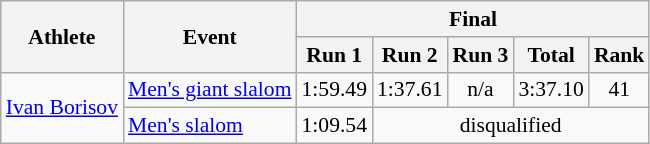<table class="wikitable" style="font-size:90%">
<tr>
<th rowspan="2">Athlete</th>
<th rowspan="2">Event</th>
<th colspan="5">Final</th>
</tr>
<tr>
<th>Run 1</th>
<th>Run 2</th>
<th>Run 3</th>
<th>Total</th>
<th>Rank</th>
</tr>
<tr>
<td rowspan=2><a href='#'>Ivan Borisov</a></td>
<td><a href='#'>Men's giant slalom</a></td>
<td align="center">1:59.49</td>
<td align="center">1:37.61</td>
<td align="center">n/a</td>
<td align="center">3:37.10</td>
<td align="center">41</td>
</tr>
<tr>
<td><a href='#'>Men's slalom</a></td>
<td align="center">1:09.54</td>
<td colspan=4 align="center">disqualified</td>
</tr>
</table>
